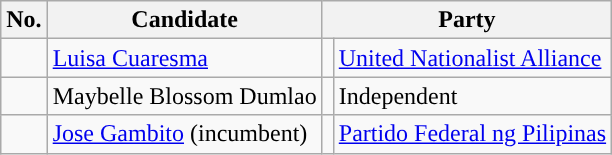<table class="wikitable sortable" style="text-align:left;">
<tr>
<th>No.</th>
<th>Candidate</th>
<th colspan="2">Party</th>
</tr>
<tr>
<td></td>
<td><a href='#'>Luisa Cuaresma</a></td>
<td></td>
<td><a href='#'>United Nationalist Alliance</a></td>
</tr>
<tr>
<td></td>
<td>Maybelle Blossom Dumlao</td>
<td></td>
<td>Independent</td>
</tr>
<tr>
<td></td>
<td><a href='#'>Jose Gambito</a> (incumbent)</td>
<td></td>
<td><a href='#'>Partido Federal ng Pilipinas</a></td>
</tr>
</table>
